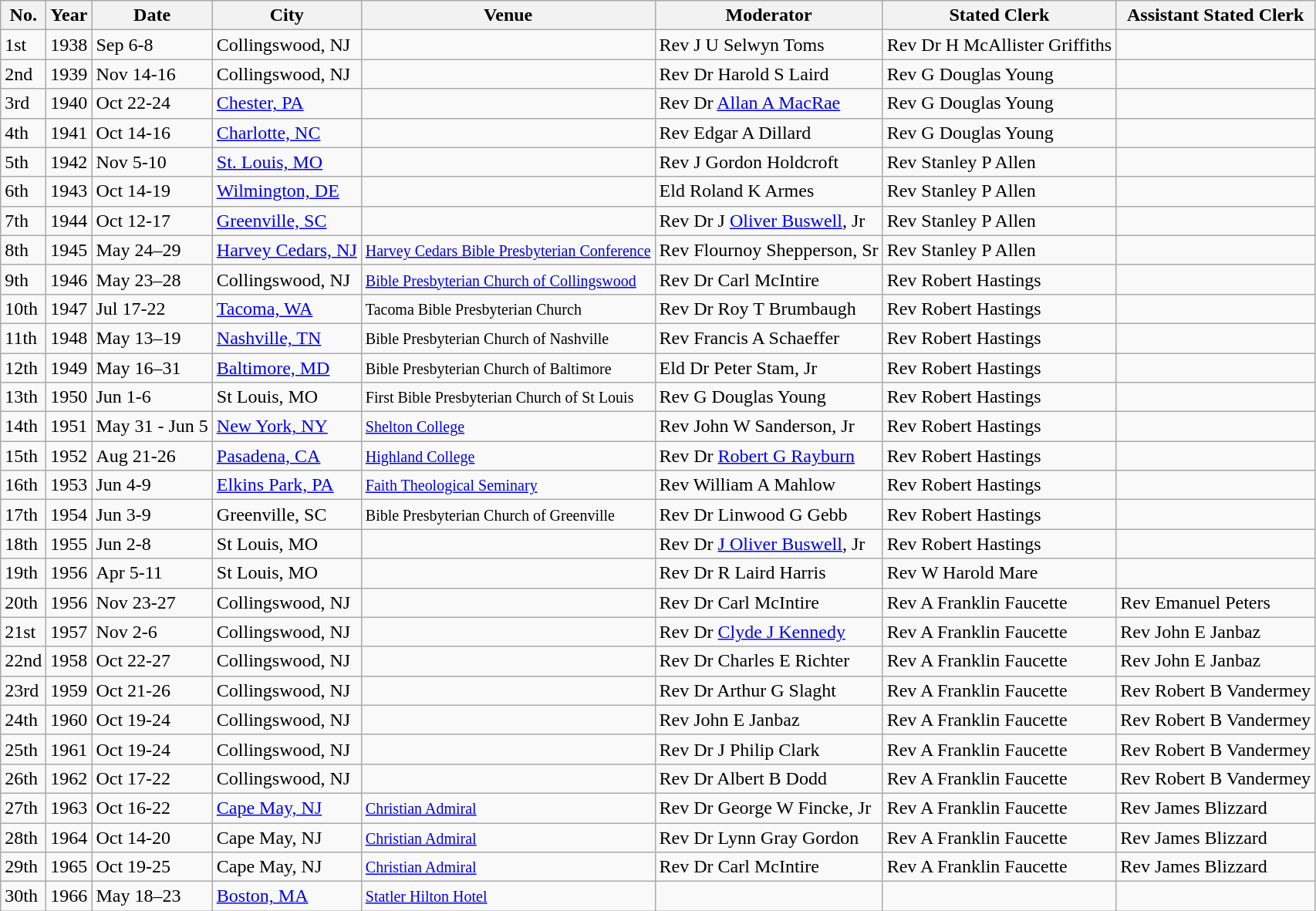<table class="wikitable">
<tr>
<th>No.</th>
<th>Year</th>
<th>Date</th>
<th>City</th>
<th>Venue</th>
<th>Moderator</th>
<th>Stated Clerk</th>
<th>Assistant Stated Clerk</th>
</tr>
<tr>
<td>1st</td>
<td>1938</td>
<td>Sep 6-8</td>
<td>Collingswood, NJ</td>
<td></td>
<td>Rev J U Selwyn Toms</td>
<td>Rev Dr H McAllister Griffiths</td>
<td></td>
</tr>
<tr>
<td>2nd</td>
<td>1939</td>
<td>Nov 14-16</td>
<td>Collingswood, NJ</td>
<td></td>
<td>Rev Dr Harold S Laird</td>
<td>Rev G Douglas Young</td>
<td></td>
</tr>
<tr>
<td>3rd</td>
<td>1940</td>
<td>Oct 22-24</td>
<td><a href='#'>Chester, PA</a></td>
<td></td>
<td>Rev Dr <a href='#'>Allan A MacRae</a></td>
<td>Rev G Douglas Young</td>
<td></td>
</tr>
<tr>
<td>4th</td>
<td>1941</td>
<td>Oct 14-16</td>
<td><a href='#'>Charlotte, NC</a></td>
<td></td>
<td>Rev Edgar A Dillard</td>
<td>Rev G Douglas Young</td>
<td></td>
</tr>
<tr>
<td>5th</td>
<td>1942</td>
<td>Nov 5-10</td>
<td><a href='#'>St. Louis, MO</a></td>
<td></td>
<td>Rev J Gordon Holdcroft</td>
<td>Rev Stanley P Allen</td>
<td></td>
</tr>
<tr>
<td>6th</td>
<td>1943</td>
<td>Oct 14-19</td>
<td><a href='#'>Wilmington, DE</a></td>
<td></td>
<td>Eld Roland K Armes</td>
<td>Rev Stanley P Allen</td>
<td></td>
</tr>
<tr>
<td>7th</td>
<td>1944</td>
<td>Oct 12-17</td>
<td><a href='#'>Greenville, SC</a></td>
<td></td>
<td>Rev Dr J <a href='#'>Oliver Buswell</a>, Jr</td>
<td>Rev Stanley P Allen</td>
<td></td>
</tr>
<tr>
<td>8th</td>
<td>1945</td>
<td>May 24–29</td>
<td><a href='#'>Harvey Cedars, NJ</a></td>
<td><small><a href='#'>Harvey Cedars Bible Presbyterian Conference</a></small></td>
<td>Rev Flournoy Shepperson, Sr</td>
<td>Rev Stanley P Allen</td>
<td></td>
</tr>
<tr>
<td>9th</td>
<td>1946</td>
<td>May 23–28</td>
<td>Collingswood, NJ</td>
<td><small><a href='#'>Bible Presbyterian Church of Collingswood</a></small></td>
<td>Rev Dr Carl McIntire</td>
<td>Rev Robert Hastings</td>
<td></td>
</tr>
<tr>
<td>10th</td>
<td>1947</td>
<td>Jul 17-22</td>
<td><a href='#'>Tacoma, WA</a></td>
<td><small>Tacoma Bible Presbyterian Church</small></td>
<td>Rev Dr Roy T Brumbaugh</td>
<td>Rev Robert Hastings</td>
<td></td>
</tr>
<tr>
<td>11th</td>
<td>1948</td>
<td>May 13–19</td>
<td><a href='#'>Nashville, TN</a></td>
<td><small>Bible Presbyterian Church of Nashville</small></td>
<td>Rev Francis A Schaeffer</td>
<td>Rev Robert Hastings</td>
<td></td>
</tr>
<tr>
<td>12th</td>
<td>1949</td>
<td>May 16–31</td>
<td><a href='#'>Baltimore, MD</a></td>
<td><small>Bible Presbyterian Church of Baltimore</small></td>
<td>Eld Dr Peter Stam, Jr</td>
<td>Rev Robert Hastings</td>
<td></td>
</tr>
<tr>
<td>13th</td>
<td>1950</td>
<td>Jun 1-6</td>
<td>St Louis, MO</td>
<td><small>First Bible Presbyterian Church of St Louis</small></td>
<td>Rev G Douglas Young</td>
<td>Rev Robert Hastings</td>
<td></td>
</tr>
<tr>
<td>14th</td>
<td>1951</td>
<td>May 31 - Jun 5</td>
<td><a href='#'>New York, NY</a></td>
<td><small><a href='#'>Shelton College</a></small></td>
<td>Rev John W Sanderson, Jr</td>
<td>Rev Robert Hastings</td>
<td></td>
</tr>
<tr>
<td>15th</td>
<td>1952</td>
<td>Aug 21-26</td>
<td><a href='#'>Pasadena, CA</a></td>
<td><small><a href='#'>Highland College</a></small></td>
<td>Rev Dr <a href='#'>Robert G Rayburn</a></td>
<td>Rev Robert Hastings</td>
<td></td>
</tr>
<tr>
<td>16th</td>
<td>1953</td>
<td>Jun 4-9</td>
<td><a href='#'>Elkins Park, PA</a></td>
<td><small><a href='#'>Faith Theological Seminary</a></small></td>
<td>Rev William A Mahlow</td>
<td>Rev Robert Hastings</td>
<td></td>
</tr>
<tr>
<td>17th</td>
<td>1954</td>
<td>Jun 3-9</td>
<td>Greenville, SC</td>
<td><small>Bible Presbyterian Church of Greenville</small></td>
<td>Rev Dr Linwood G Gebb</td>
<td>Rev Robert Hastings</td>
<td></td>
</tr>
<tr>
<td>18th</td>
<td>1955</td>
<td>Jun 2-8</td>
<td>St Louis, MO</td>
<td></td>
<td>Rev Dr <a href='#'>J Oliver Buswell</a>, Jr</td>
<td>Rev Robert Hastings</td>
<td></td>
</tr>
<tr>
<td>19th</td>
<td>1956</td>
<td>Apr 5-11</td>
<td>St Louis, MO</td>
<td></td>
<td>Rev Dr R Laird Harris</td>
<td>Rev W Harold Mare</td>
<td></td>
</tr>
<tr>
<td>20th</td>
<td>1956</td>
<td>Nov 23-27</td>
<td>Collingswood, NJ</td>
<td></td>
<td>Rev Dr Carl McIntire</td>
<td>Rev A Franklin Faucette</td>
<td>Rev Emanuel Peters</td>
</tr>
<tr>
<td>21st</td>
<td>1957</td>
<td>Nov 2-6</td>
<td>Collingswood, NJ</td>
<td></td>
<td>Rev Dr <a href='#'>Clyde J Kennedy</a></td>
<td>Rev A Franklin Faucette</td>
<td>Rev John E Janbaz</td>
</tr>
<tr>
<td>22nd</td>
<td>1958</td>
<td>Oct 22-27</td>
<td>Collingswood, NJ</td>
<td></td>
<td>Rev Dr Charles E Richter</td>
<td>Rev A Franklin Faucette</td>
<td>Rev John E Janbaz</td>
</tr>
<tr>
<td>23rd</td>
<td>1959</td>
<td>Oct 21-26</td>
<td>Collingswood, NJ</td>
<td></td>
<td>Rev Dr Arthur G Slaght</td>
<td>Rev A Franklin Faucette</td>
<td>Rev Robert B Vandermey</td>
</tr>
<tr>
<td>24th</td>
<td>1960</td>
<td>Oct 19-24</td>
<td>Collingswood, NJ</td>
<td></td>
<td>Rev John E Janbaz</td>
<td>Rev A Franklin Faucette</td>
<td>Rev Robert B Vandermey</td>
</tr>
<tr>
<td>25th</td>
<td>1961</td>
<td>Oct 19-24</td>
<td>Collingswood, NJ</td>
<td></td>
<td>Rev Dr J Philip Clark</td>
<td>Rev A Franklin Faucette</td>
<td>Rev Robert B Vandermey</td>
</tr>
<tr>
<td>26th</td>
<td>1962</td>
<td>Oct 17-22</td>
<td>Collingswood, NJ</td>
<td></td>
<td>Rev Dr Albert B Dodd</td>
<td>Rev A Franklin Faucette</td>
<td>Rev Robert B Vandermey</td>
</tr>
<tr>
<td>27th</td>
<td>1963</td>
<td>Oct 16-22</td>
<td><a href='#'>Cape May, NJ</a></td>
<td><small><a href='#'>Christian Admiral</a></small></td>
<td>Rev Dr George W Fincke, Jr</td>
<td>Rev A Franklin Faucette</td>
<td>Rev James Blizzard</td>
</tr>
<tr>
<td>28th</td>
<td>1964</td>
<td>Oct 14-20</td>
<td>Cape May, NJ</td>
<td><small><a href='#'>Christian Admiral</a></small></td>
<td>Rev Dr Lynn Gray Gordon</td>
<td>Rev A Franklin Faucette</td>
<td>Rev James Blizzard</td>
</tr>
<tr>
<td>29th</td>
<td>1965</td>
<td>Oct 19-25</td>
<td>Cape May, NJ</td>
<td><small><a href='#'>Christian Admiral</a></small></td>
<td>Rev Dr Carl McIntire</td>
<td>Rev A Franklin Faucette</td>
<td>Rev James Blizzard</td>
</tr>
<tr>
<td>30th</td>
<td>1966</td>
<td>May 18–23</td>
<td><a href='#'>Boston, MA</a></td>
<td><small><a href='#'>Statler Hilton Hotel</a></small></td>
<td></td>
<td></td>
<td></td>
</tr>
</table>
